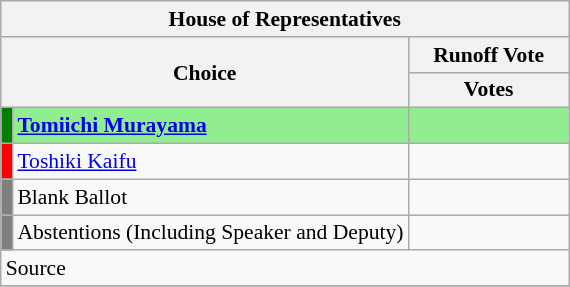<table class="wikitable" style="font-size:90%;">
<tr>
<th colspan="4">House of Representatives</th>
</tr>
<tr>
<th align="left" rowspan="2" colspan="2" width="100">Choice</th>
<th colspan="2">Runoff Vote</th>
</tr>
<tr>
<th width="100">Votes</th>
</tr>
<tr style="background:lightgreen;">
<td width="1" bgcolor="green"></td>
<td align="left"><strong><a href='#'>Tomiichi Murayama</a></strong></td>
<td></td>
</tr>
<tr>
<td bgcolor="red"></td>
<td align="left"><a href='#'>Toshiki Kaifu</a></td>
<td></td>
</tr>
<tr>
<td bgcolor="gray"></td>
<td align="left">Blank Ballot</td>
<td></td>
</tr>
<tr>
<td bgcolor="gray"></td>
<td align="left">Abstentions (Including Speaker and Deputy)</td>
<td></td>
</tr>
<tr>
<td colspan=3>Source </td>
</tr>
<tr>
</tr>
</table>
